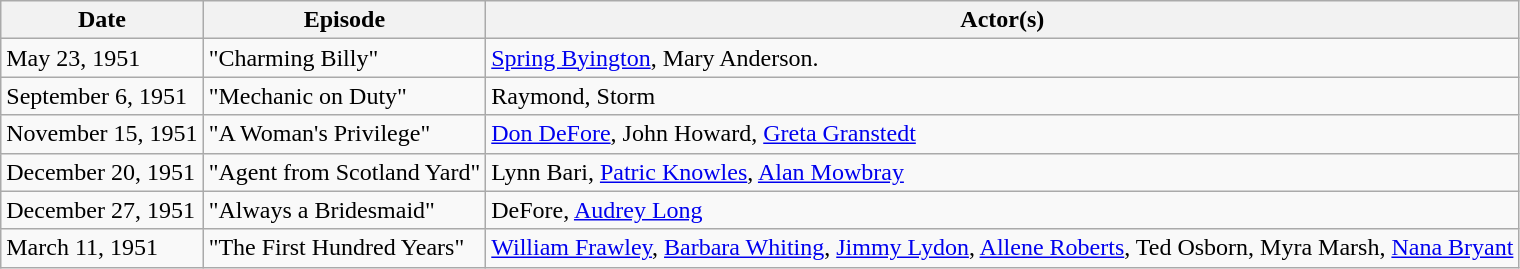<table class="wikitable">
<tr>
<th>Date</th>
<th>Episode</th>
<th>Actor(s)</th>
</tr>
<tr>
<td>May 23, 1951</td>
<td>"Charming Billy"</td>
<td><a href='#'>Spring Byington</a>, Mary Anderson.</td>
</tr>
<tr>
<td>September 6, 1951</td>
<td>"Mechanic on Duty"</td>
<td>Raymond, Storm</td>
</tr>
<tr>
<td>November 15, 1951</td>
<td>"A Woman's Privilege"</td>
<td><a href='#'>Don DeFore</a>, John Howard, <a href='#'>Greta Granstedt</a></td>
</tr>
<tr>
<td>December 20, 1951</td>
<td>"Agent from Scotland Yard"</td>
<td>Lynn Bari, <a href='#'>Patric Knowles</a>, <a href='#'>Alan Mowbray</a></td>
</tr>
<tr>
<td>December 27, 1951</td>
<td>"Always a Bridesmaid"</td>
<td>DeFore, <a href='#'>Audrey Long</a></td>
</tr>
<tr>
<td>March 11, 1951</td>
<td>"The First Hundred Years"</td>
<td><a href='#'>William Frawley</a>, <a href='#'>Barbara Whiting</a>, <a href='#'>Jimmy Lydon</a>, <a href='#'>Allene Roberts</a>, Ted Osborn, Myra Marsh, <a href='#'>Nana Bryant</a></td>
</tr>
</table>
